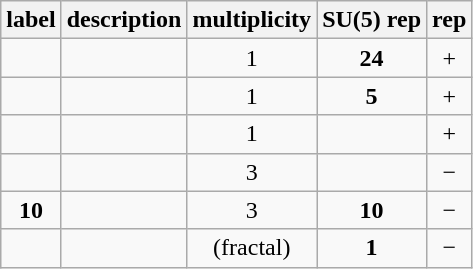<table class="wikitable" style="text-align:center;">
<tr>
<th>label</th>
<th>description</th>
<th>multiplicity</th>
<th>SU(5) rep</th>
<th> rep</th>
</tr>
<tr>
<td></td>
<td></td>
<td>1</td>
<td><strong>24</strong></td>
<td>+</td>
</tr>
<tr>
<td></td>
<td></td>
<td>1</td>
<td><strong>5</strong></td>
<td>+</td>
</tr>
<tr>
<td></td>
<td></td>
<td>1</td>
<td></td>
<td>+</td>
</tr>
<tr>
<td></td>
<td></td>
<td>3</td>
<td></td>
<td>−</td>
</tr>
<tr>
<td><strong>10</strong></td>
<td></td>
<td>3</td>
<td><strong>10</strong></td>
<td>−</td>
</tr>
<tr>
<td></td>
<td></td>
<td>(fractal) </td>
<td><strong>1</strong></td>
<td>−</td>
</tr>
</table>
